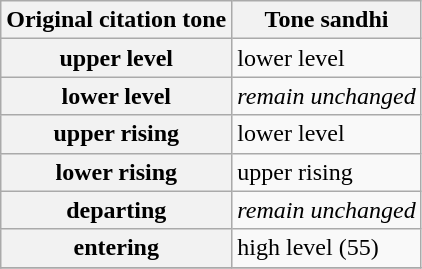<table class="wikitable">
<tr>
<th>Original citation tone</th>
<th>Tone sandhi</th>
</tr>
<tr>
<th>upper level</th>
<td>lower level</td>
</tr>
<tr>
<th>lower level</th>
<td><em>remain unchanged</em></td>
</tr>
<tr>
<th>upper rising</th>
<td>lower level</td>
</tr>
<tr>
<th>lower rising</th>
<td>upper rising</td>
</tr>
<tr>
<th>departing</th>
<td><em>remain unchanged</em></td>
</tr>
<tr>
<th>entering</th>
<td>high level (55)</td>
</tr>
<tr>
</tr>
</table>
